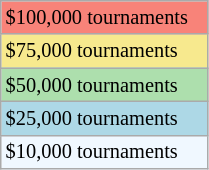<table class="wikitable" style="font-size:85%;" width=11%>
<tr bgcolor="#F88379">
<td>$100,000 tournaments</td>
</tr>
<tr bgcolor="#F7E98E">
<td>$75,000 tournaments</td>
</tr>
<tr bgcolor="#ADDFAD">
<td>$50,000 tournaments</td>
</tr>
<tr bgcolor="lightblue">
<td>$25,000 tournaments</td>
</tr>
<tr bgcolor="#f0f8ff">
<td>$10,000 tournaments</td>
</tr>
</table>
